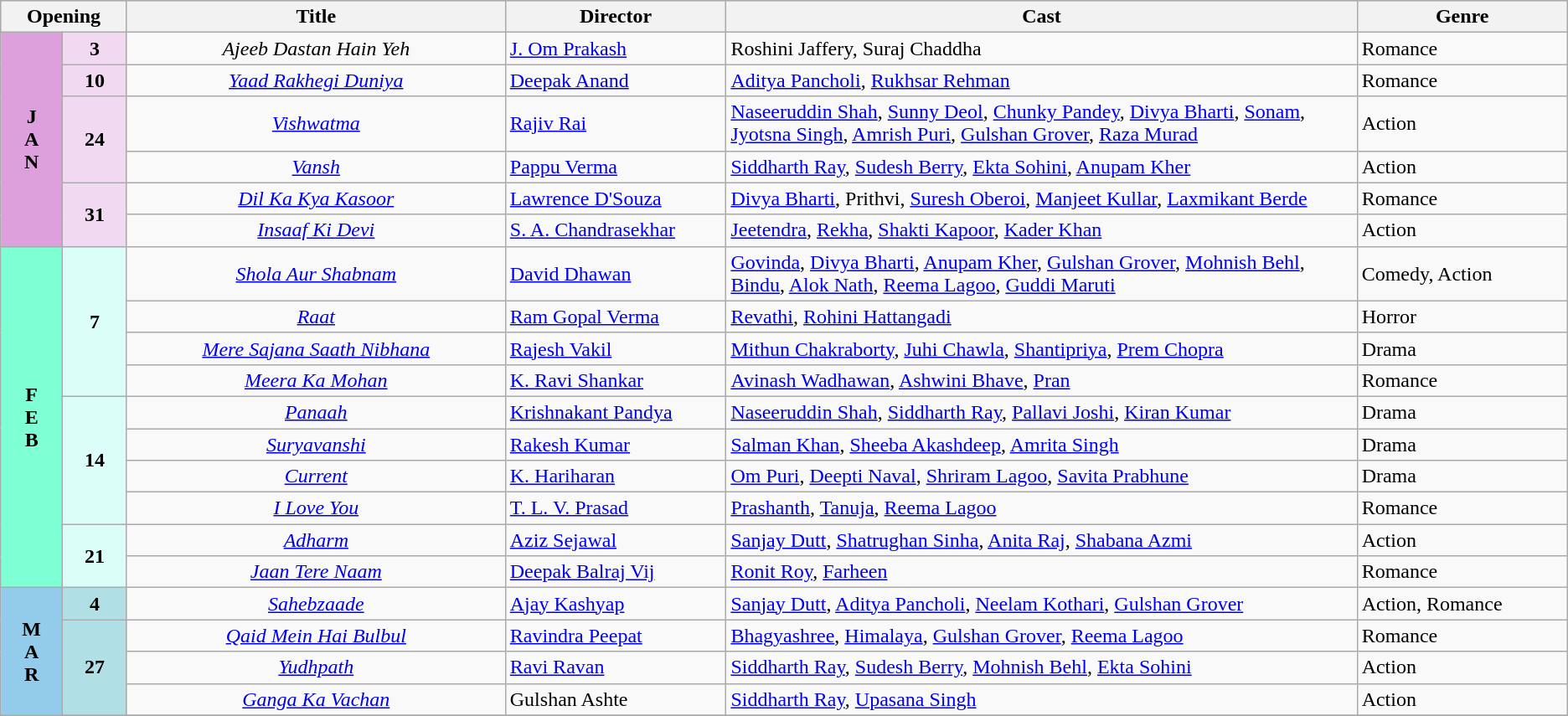<table class="wikitable">
<tr style="background:#b0e0e6; text-align:center;">
<th colspan="2" style="width:6%;"><strong>Opening</strong></th>
<th style="width:18%;"><strong>Title</strong></th>
<th style="width:10.5%;"><strong>Director</strong></th>
<th style="width:30%;"><strong>Cast</strong></th>
<th style="width:10%;"><strong>Genre</strong></th>
</tr>
<tr>
<td rowspan="6" style="text-align:center; background:plum; textcolor:#000;"><strong>J<br>A<br>N</strong></td>
<td rowspan="1" style="text-align:center;background:#f1daf1;"><strong>3</strong></td>
<td style=text-align:center;"><em>Ajeeb Dastan Hain Yeh</em></td>
<td><a href='#'>J. Om Prakash</a></td>
<td>Roshini Jaffery, Suraj Chaddha</td>
<td>Romance</td>
</tr>
<tr>
<td rowspan="1" style="text-align:center;background:#f1daf1;"><strong>10</strong></td>
<td style="text-align:center;"><em><a href='#'>Yaad Rakhegi Duniya</a></em></td>
<td><a href='#'>Deepak Anand</a></td>
<td><a href='#'>Aditya Pancholi</a>, <a href='#'>Rukhsar Rehman</a></td>
<td>Romance</td>
</tr>
<tr>
<td rowspan="2" style="text-align:center;background:#f1daf1;"><strong>24</strong></td>
<td style="text-align:center;"><em><a href='#'>Vishwatma</a></em></td>
<td><a href='#'>Rajiv Rai</a></td>
<td><a href='#'>Naseeruddin Shah</a>, <a href='#'>Sunny Deol</a>, <a href='#'>Chunky Pandey</a>, <a href='#'>Divya Bharti</a>, <a href='#'>Sonam</a>, <a href='#'>Jyotsna Singh</a>, <a href='#'>Amrish Puri</a>, <a href='#'>Gulshan Grover</a>, <a href='#'>Raza Murad</a></td>
<td>Action</td>
</tr>
<tr>
<td style="text-align:center;"><em><a href='#'>Vansh</a></em></td>
<td><a href='#'>Pappu Verma</a></td>
<td><a href='#'>Siddharth Ray</a>, <a href='#'>Sudesh Berry</a>, <a href='#'>Ekta Sohini</a>, <a href='#'>Anupam Kher</a></td>
<td>Action</td>
</tr>
<tr>
<td rowspan="2" style="text-align:center;background:#f1daf1;"><strong>31</strong></td>
<td style="text-align:center;"><em><a href='#'>Dil Ka Kya Kasoor</a></em></td>
<td><a href='#'>Lawrence D'Souza</a></td>
<td><a href='#'>Divya Bharti</a>, Prithvi, <a href='#'>Suresh Oberoi</a>, <a href='#'>Manjeet Kullar</a>, <a href='#'>Laxmikant Berde</a></td>
<td>Romance</td>
</tr>
<tr>
<td style="text-align:center;"><em><a href='#'>Insaaf Ki Devi</a></em></td>
<td><a href='#'>S. A. Chandrasekhar</a></td>
<td><a href='#'>Jeetendra</a>, <a href='#'>Rekha</a>, <a href='#'>Shakti Kapoor</a>, <a href='#'>Kader Khan</a></td>
<td>Action</td>
</tr>
<tr February!>
<td rowspan="10" style="text-align:center; background:#7FFFD4; textcolor:#000;"><strong>F<br>E<br>B</strong></td>
<td rowspan="4" style="text-align:center;background:#DBFFF8;"><strong>7</strong></td>
<td style="text-align:center;"><em><a href='#'>Shola Aur Shabnam</a></em></td>
<td><a href='#'>David Dhawan</a></td>
<td><a href='#'>Govinda</a>, <a href='#'>Divya Bharti</a>, <a href='#'>Anupam Kher</a>, <a href='#'>Gulshan Grover</a>, <a href='#'>Mohnish Behl</a>, <a href='#'>Bindu</a>, <a href='#'>Alok Nath</a>, <a href='#'>Reema Lagoo</a>, <a href='#'>Guddi Maruti</a></td>
<td>Comedy, Action</td>
</tr>
<tr>
<td style="text-align:center;"><em><a href='#'>Raat</a></em></td>
<td><a href='#'>Ram Gopal Verma</a></td>
<td><a href='#'>Revathi</a>, <a href='#'>Rohini Hattangadi</a></td>
<td>Horror</td>
</tr>
<tr>
<td style="text-align:center;"><em><a href='#'>Mere Sajana Saath Nibhana</a></em></td>
<td><a href='#'>Rajesh Vakil</a></td>
<td><a href='#'>Mithun Chakraborty</a>, <a href='#'>Juhi Chawla</a>, <a href='#'>Shantipriya</a>, <a href='#'>Prem Chopra</a></td>
<td>Drama</td>
</tr>
<tr>
<td style="text-align:center;"><em><a href='#'>Meera Ka Mohan</a></em></td>
<td><a href='#'>K. Ravi Shankar</a></td>
<td><a href='#'>Avinash Wadhawan</a>, <a href='#'>Ashwini Bhave</a>, <a href='#'>Pran</a></td>
<td>Romance</td>
</tr>
<tr>
<td rowspan="4" style="text-align:center;background:#DBFFF8;"><strong>14</strong></td>
<td style="text-align:center;"><em><a href='#'>Panaah</a></em></td>
<td><a href='#'>Krishnakant Pandya</a></td>
<td><a href='#'>Naseeruddin Shah</a>, <a href='#'>Siddharth Ray</a>, <a href='#'>Pallavi Joshi</a>, <a href='#'>Kiran Kumar</a></td>
<td>Drama</td>
</tr>
<tr>
<td style="text-align:center;"><em><a href='#'>Suryavanshi</a></em></td>
<td><a href='#'>Rakesh Kumar</a></td>
<td><a href='#'>Salman Khan</a>, <a href='#'>Sheeba Akashdeep</a>, <a href='#'>Amrita Singh</a></td>
<td>Drama</td>
</tr>
<tr>
<td style="text-align:center;"><em><a href='#'>Current</a></em></td>
<td><a href='#'>K. Hariharan</a></td>
<td><a href='#'>Om Puri</a>, <a href='#'>Deepti Naval</a>, <a href='#'>Shriram Lagoo</a>, <a href='#'>Savita Prabhune</a></td>
<td>Drama</td>
</tr>
<tr>
<td style="text-align:center;"><em><a href='#'>I Love You</a></em></td>
<td><a href='#'>T. L. V. Prasad</a></td>
<td><a href='#'>Prashanth</a>, <a href='#'>Tanuja</a>, <a href='#'>Reema Lagoo</a></td>
<td>Romance</td>
</tr>
<tr>
<td rowspan="2" style="text-align:center;background:#DBFFF8;"><strong>21</strong></td>
<td style="text-align:center;"><em><a href='#'>Adharm</a></em></td>
<td><a href='#'>Aziz Sejawal</a></td>
<td><a href='#'>Sanjay Dutt</a>, <a href='#'>Shatrughan Sinha</a>, <a href='#'>Anita Raj</a>, <a href='#'>Shabana Azmi</a></td>
<td>Action</td>
</tr>
<tr>
<td style="text-align:center;"><em><a href='#'>Jaan Tere Naam</a></em></td>
<td><a href='#'>Deepak Balraj Vij</a></td>
<td><a href='#'>Ronit Roy</a>, <a href='#'>Farheen</a></td>
<td>Romance</td>
</tr>
<tr March!>
<td rowspan="4" style="text-align:center; background:#93CCEA; textcolor:#000;"><strong>M<br>A<br>R</strong></td>
<td rowspan="1" style="text-align:center;background:#B0E0E6;"><strong>4</strong></td>
<td style="text-align:center;"><em><a href='#'>Sahebzaade</a></em></td>
<td><a href='#'>Ajay Kashyap</a></td>
<td><a href='#'>Sanjay Dutt</a>, <a href='#'>Aditya Pancholi</a>, <a href='#'>Neelam Kothari</a>, <a href='#'>Gulshan Grover</a></td>
<td>Action, Romance</td>
</tr>
<tr>
<td rowspan="3" style="text-align:center;background:#B0E0E6;"><strong>27</strong></td>
<td style="text-align:center;"><em><a href='#'>Qaid Mein Hai Bulbul</a></em></td>
<td><a href='#'>Ravindra Peepat</a></td>
<td><a href='#'>Bhagyashree</a>, <a href='#'>Himalaya</a>, <a href='#'>Gulshan Grover</a>, <a href='#'>Reema Lagoo</a></td>
<td>Romance</td>
</tr>
<tr>
<td style="text-align:center;"><em><a href='#'>Yudhpath</a></em></td>
<td><a href='#'>Ravi Ravan</a></td>
<td><a href='#'>Siddharth Ray</a>, <a href='#'>Sudesh Berry</a>, <a href='#'>Mohnish Behl</a>, <a href='#'>Ekta Sohini</a></td>
<td>Action</td>
</tr>
<tr>
<td style="text-align:center;"><em><a href='#'>Ganga Ka Vachan</a></em></td>
<td>Gulshan Ashte</td>
<td><a href='#'>Siddharth Ray</a>, <a href='#'>Upasana Singh</a></td>
<td>Action</td>
</tr>
<tr>
</tr>
</table>
